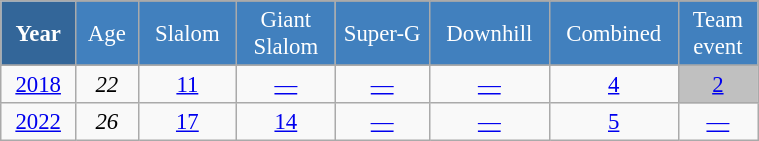<table class="wikitable" style="font-size:95%; text-align:center; border:grey solid 1px; border-collapse:collapse;" width="40%">
<tr style="background-color:#369; color:white;">
<td rowspan="2" colspan="1" width="4%"><strong>Year</strong></td>
</tr>
<tr style="background-color:#4180be; color:white;">
<td width="3%">Age</td>
<td width="5%">Slalom</td>
<td width="5%">Giant<br>Slalom</td>
<td width="5%">Super-G</td>
<td width="5%">Downhill</td>
<td width="5%">Combined</td>
<td width="4%">Team<br>event</td>
</tr>
<tr style="background-color:#8CB2D8; color:white;">
</tr>
<tr>
<td><a href='#'>2018</a></td>
<td><em>22</em></td>
<td><a href='#'>11</a></td>
<td><a href='#'>—</a></td>
<td><a href='#'>—</a></td>
<td><a href='#'>—</a></td>
<td><a href='#'>4</a></td>
<td bgcolor=silver><a href='#'>2</a></td>
</tr>
<tr>
<td><a href='#'>2022</a></td>
<td><em>26</em></td>
<td><a href='#'>17</a></td>
<td><a href='#'>14</a></td>
<td><a href='#'>—</a></td>
<td><a href='#'>—</a></td>
<td><a href='#'>5</a></td>
<td><a href='#'>—</a></td>
</tr>
</table>
